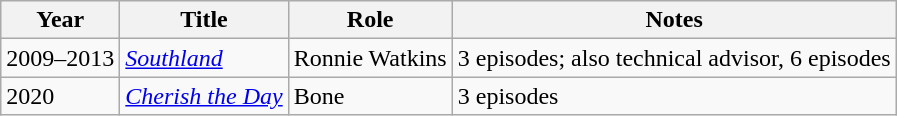<table class="wikitable">
<tr>
<th>Year</th>
<th>Title</th>
<th>Role</th>
<th>Notes</th>
</tr>
<tr>
<td>2009–2013</td>
<td><a href='#'><em>Southland</em></a></td>
<td>Ronnie Watkins</td>
<td>3 episodes; also technical advisor, 6 episodes</td>
</tr>
<tr>
<td>2020</td>
<td><em><a href='#'>Cherish the Day</a></em></td>
<td>Bone</td>
<td>3 episodes</td>
</tr>
</table>
